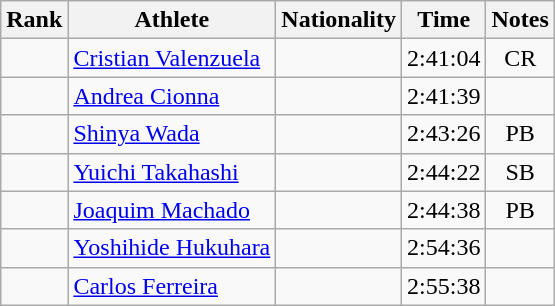<table class="wikitable sortable" style=text-align:center>
<tr>
<th>Rank</th>
<th>Athlete</th>
<th>Nationality</th>
<th>Time</th>
<th>Notes</th>
</tr>
<tr>
<td></td>
<td align=left><a href='#'>Cristian Valenzuela</a></td>
<td align=left></td>
<td>2:41:04</td>
<td>CR</td>
</tr>
<tr>
<td></td>
<td align=left><a href='#'>Andrea Cionna</a></td>
<td align=left></td>
<td>2:41:39</td>
<td></td>
</tr>
<tr>
<td></td>
<td align=left><a href='#'>Shinya Wada</a></td>
<td align=left></td>
<td>2:43:26</td>
<td>PB</td>
</tr>
<tr>
<td></td>
<td align=left><a href='#'>Yuichi Takahashi</a></td>
<td align=left></td>
<td>2:44:22</td>
<td>SB</td>
</tr>
<tr>
<td></td>
<td align=left><a href='#'>Joaquim Machado</a></td>
<td align=left></td>
<td>2:44:38</td>
<td>PB</td>
</tr>
<tr>
<td></td>
<td align=left><a href='#'>Yoshihide Hukuhara</a></td>
<td align=left></td>
<td>2:54:36</td>
<td></td>
</tr>
<tr>
<td></td>
<td align=left><a href='#'>Carlos Ferreira</a></td>
<td align=left></td>
<td>2:55:38</td>
<td></td>
</tr>
</table>
